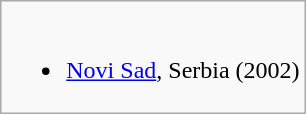<table class="wikitable">
<tr valign="top">
<td><br><ul><li> <a href='#'>Novi Sad</a>, Serbia (2002)</li></ul></td>
</tr>
</table>
